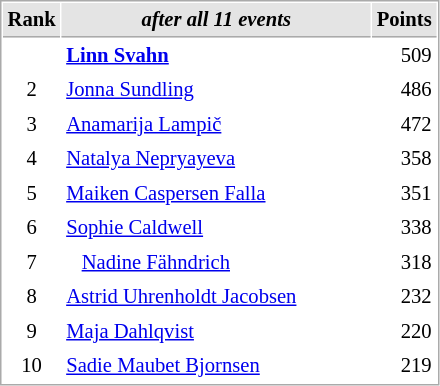<table cellspacing="1" cellpadding="3" style="border:1px solid #AAAAAA;font-size:86%">
<tr style="background-color: #E4E4E4;">
<th style="border-bottom:1px solid #AAAAAA" width=10>Rank</th>
<th style="border-bottom:1px solid #AAAAAA" width=200><em>after all 11 events</em></th>
<th style="border-bottom:1px solid #AAAAAA" width=20 align=right>Points</th>
</tr>
<tr>
<td align=center><strong><span>  </span></strong></td>
<td> <strong><a href='#'>Linn Svahn</a></strong></td>
<td align=right>509</td>
</tr>
<tr>
<td align=center>2</td>
<td> <a href='#'>Jonna Sundling</a></td>
<td align=right>486</td>
</tr>
<tr>
<td align=center>3</td>
<td> <a href='#'>Anamarija Lampič</a></td>
<td align=right>472</td>
</tr>
<tr>
<td align=center>4</td>
<td> <a href='#'>Natalya Nepryayeva</a></td>
<td align=right>358</td>
</tr>
<tr>
<td align=center>5</td>
<td> <a href='#'>Maiken Caspersen Falla</a></td>
<td align=right>351</td>
</tr>
<tr>
<td align=center>6</td>
<td> <a href='#'>Sophie Caldwell</a></td>
<td align=right>338</td>
</tr>
<tr>
<td align=center>7</td>
<td>   <a href='#'>Nadine Fähndrich</a></td>
<td align=right>318</td>
</tr>
<tr>
<td align=center>8</td>
<td> <a href='#'>Astrid Uhrenholdt Jacobsen</a></td>
<td align=right>232</td>
</tr>
<tr>
<td align=center>9</td>
<td> <a href='#'>Maja Dahlqvist</a></td>
<td align=right>220</td>
</tr>
<tr>
<td align=center>10</td>
<td> <a href='#'>Sadie Maubet Bjornsen</a></td>
<td align=right>219</td>
</tr>
</table>
